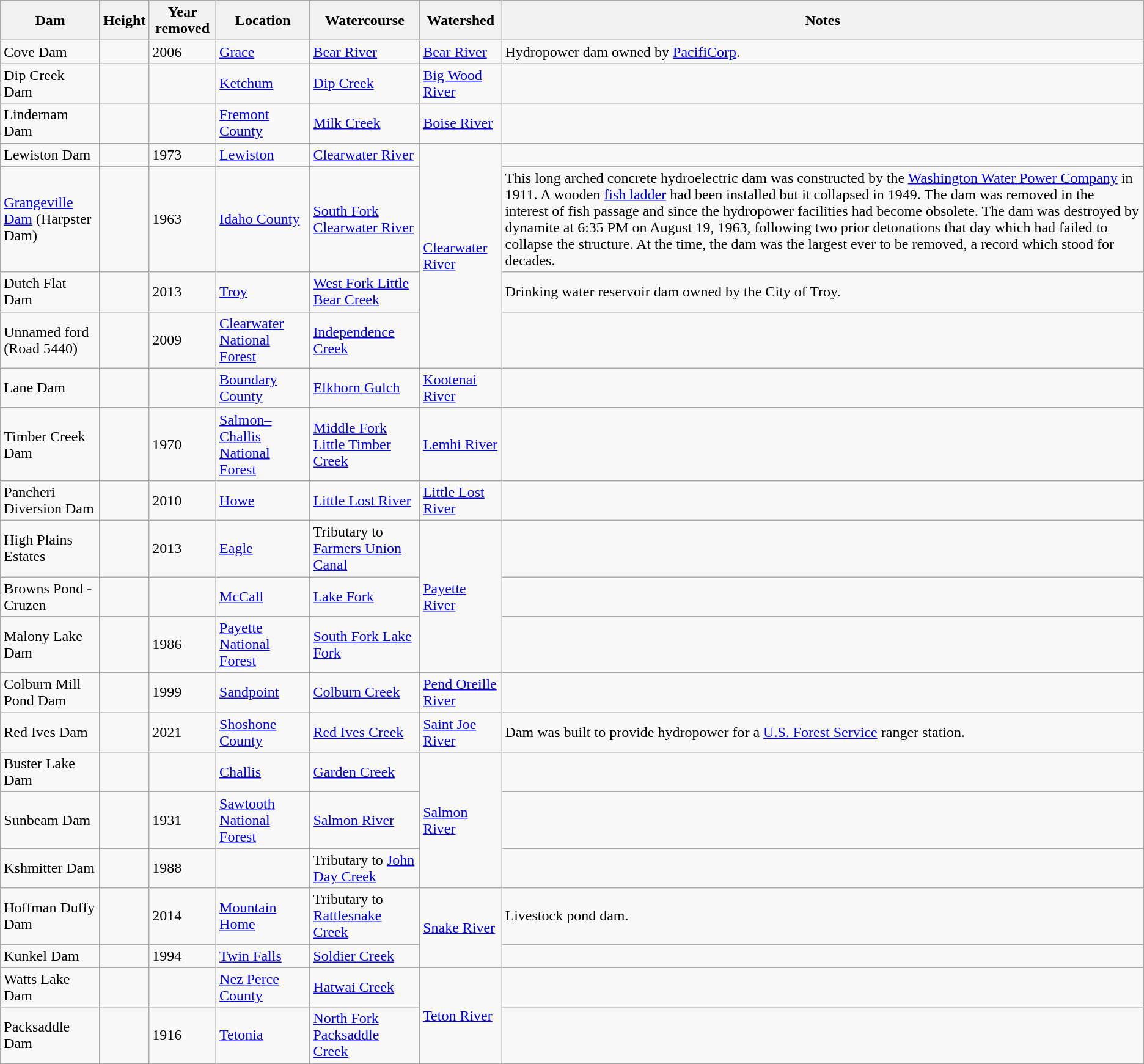<table class="wikitable sortable">
<tr>
<th>Dam</th>
<th>Height</th>
<th>Year removed</th>
<th>Location</th>
<th>Watercourse</th>
<th>Watershed</th>
<th>Notes</th>
</tr>
<tr>
<td>Cove Dam</td>
<td></td>
<td>2006</td>
<td><a href='#'>Grace</a><br></td>
<td><a href='#'>Bear River</a></td>
<td><a href='#'>Bear River</a></td>
<td>Hydropower dam owned by <a href='#'>PacifiCorp</a>.</td>
</tr>
<tr>
<td>Dip Creek Dam</td>
<td></td>
<td></td>
<td><a href='#'>Ketchum</a><br></td>
<td><a href='#'>Dip Creek</a></td>
<td><a href='#'>Big Wood River</a></td>
<td></td>
</tr>
<tr>
<td>Lindernam Dam</td>
<td></td>
<td></td>
<td><a href='#'>Fremont County</a><br></td>
<td><a href='#'>Milk Creek</a></td>
<td><a href='#'>Boise River</a></td>
<td></td>
</tr>
<tr>
<td>Lewiston Dam</td>
<td></td>
<td>1973</td>
<td><a href='#'>Lewiston</a><br></td>
<td><a href='#'>Clearwater River</a></td>
<td rowspan=4><a href='#'>Clearwater River</a></td>
<td></td>
</tr>
<tr>
<td><a href='#'>Grangeville Dam</a> (Harpster Dam)</td>
<td></td>
<td>1963</td>
<td><a href='#'>Idaho County</a><br></td>
<td><a href='#'>South Fork Clearwater River</a></td>
<td>This  long arched concrete hydroelectric dam was constructed by the <a href='#'>Washington Water Power Company</a> in 1911. A wooden <a href='#'>fish ladder</a> had been installed but it collapsed in 1949. The dam was removed in the interest of fish passage and since the hydropower facilities had become obsolete. The dam was destroyed by dynamite at 6:35 PM on August 19, 1963, following two prior detonations that day which had failed to collapse the structure. At the time, the dam was the largest ever to be removed, a record which stood for decades.</td>
</tr>
<tr>
<td>Dutch Flat Dam</td>
<td></td>
<td>2013</td>
<td><a href='#'>Troy</a><br></td>
<td><a href='#'>West Fork Little Bear Creek</a></td>
<td>Drinking water reservoir dam owned by the City of Troy.</td>
</tr>
<tr>
<td>Unnamed ford (Road 5440)</td>
<td></td>
<td>2009</td>
<td><a href='#'>Clearwater National Forest</a><br></td>
<td><a href='#'>Independence Creek</a></td>
<td></td>
</tr>
<tr>
<td>Lane Dam</td>
<td></td>
<td></td>
<td><a href='#'>Boundary County</a><br></td>
<td><a href='#'>Elkhorn Gulch</a></td>
<td><a href='#'>Kootenai River</a></td>
<td></td>
</tr>
<tr>
<td>Timber Creek Dam</td>
<td></td>
<td>1970</td>
<td><a href='#'>Salmon–Challis National Forest</a><br></td>
<td><a href='#'>Middle Fork Little Timber Creek</a></td>
<td><a href='#'>Lemhi River</a></td>
<td></td>
</tr>
<tr>
<td>Pancheri Diversion Dam</td>
<td></td>
<td>2010</td>
<td><a href='#'>Howe</a><br></td>
<td><a href='#'>Little Lost River</a></td>
<td><a href='#'>Little Lost River</a></td>
<td></td>
</tr>
<tr>
<td>High Plains Estates</td>
<td></td>
<td>2013</td>
<td><a href='#'>Eagle</a><br></td>
<td>Tributary to <a href='#'>Farmers Union Canal</a></td>
<td rowspan=3><a href='#'>Payette River</a></td>
<td></td>
</tr>
<tr>
<td>Browns Pond - Cruzen</td>
<td></td>
<td></td>
<td><a href='#'>McCall</a><br></td>
<td><a href='#'>Lake Fork</a></td>
<td></td>
</tr>
<tr>
<td>Malony Lake Dam</td>
<td></td>
<td>1986</td>
<td><a href='#'>Payette National Forest</a><br></td>
<td><a href='#'>South Fork Lake Fork</a></td>
<td></td>
</tr>
<tr>
<td>Colburn Mill Pond Dam</td>
<td></td>
<td>1999</td>
<td><a href='#'>Sandpoint</a><br></td>
<td><a href='#'>Colburn Creek</a></td>
<td><a href='#'>Pend Oreille River</a></td>
<td></td>
</tr>
<tr>
<td>Red Ives Dam</td>
<td></td>
<td>2021</td>
<td><a href='#'>Shoshone County</a><br></td>
<td><a href='#'>Red Ives Creek</a></td>
<td><a href='#'>Saint Joe River</a></td>
<td>Dam was built to provide hydropower for a <a href='#'>U.S. Forest Service</a> ranger station.</td>
</tr>
<tr>
<td>Buster Lake Dam</td>
<td></td>
<td></td>
<td><a href='#'>Challis</a><br></td>
<td><a href='#'>Garden Creek</a></td>
<td rowspan=3><a href='#'>Salmon River</a></td>
<td></td>
</tr>
<tr>
<td>Sunbeam Dam</td>
<td></td>
<td>1931</td>
<td><a href='#'>Sawtooth National Forest</a><br></td>
<td><a href='#'>Salmon River</a></td>
<td></td>
</tr>
<tr>
<td>Kshmitter Dam</td>
<td></td>
<td>1988</td>
<td></td>
<td>Tributary to <a href='#'>John Day Creek</a></td>
<td></td>
</tr>
<tr>
<td>Hoffman Duffy Dam</td>
<td></td>
<td>2014</td>
<td><a href='#'>Mountain Home</a><br></td>
<td>Tributary to <a href='#'>Rattlesnake Creek</a></td>
<td rowspan=2><a href='#'>Snake River</a></td>
<td>Livestock pond dam.</td>
</tr>
<tr>
<td>Kunkel Dam</td>
<td></td>
<td>1994</td>
<td><a href='#'>Twin Falls</a><br></td>
<td><a href='#'>Soldier Creek</a></td>
<td></td>
</tr>
<tr>
<td>Watts Lake Dam</td>
<td></td>
<td></td>
<td><a href='#'>Nez Perce County</a><br></td>
<td><a href='#'>Hatwai Creek</a></td>
<td rowspan=2><a href='#'>Teton River</a></td>
<td></td>
</tr>
<tr>
<td>Packsaddle Dam</td>
<td></td>
<td>1916</td>
<td><a href='#'>Tetonia</a><br></td>
<td><a href='#'>North Fork Packsaddle Creek</a></td>
<td></td>
</tr>
</table>
